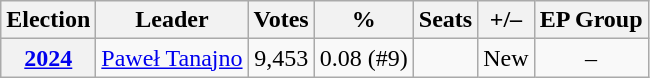<table class=wikitable style="text-align:center;">
<tr>
<th>Election</th>
<th>Leader</th>
<th>Votes</th>
<th>%</th>
<th>Seats</th>
<th>+/–</th>
<th>EP Group</th>
</tr>
<tr>
<th><a href='#'>2024</a></th>
<td><a href='#'>Paweł Tanajno</a></td>
<td>9,453</td>
<td>0.08 (#9)</td>
<td></td>
<td>New</td>
<td>–</td>
</tr>
</table>
